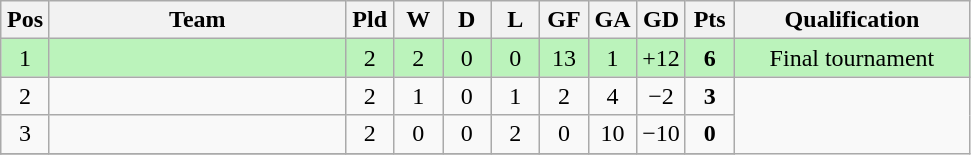<table class="wikitable" border="1" style="text-align: center;">
<tr>
<th width="25"><abbr>Pos</abbr></th>
<th width="190">Team</th>
<th width="25"><abbr>Pld</abbr></th>
<th width="25"><abbr>W</abbr></th>
<th width="25"><abbr>D</abbr></th>
<th width="25"><abbr>L</abbr></th>
<th width="25"><abbr>GF</abbr></th>
<th width="25"><abbr>GA</abbr></th>
<th width="25"><abbr>GD</abbr></th>
<th width="25"><abbr>Pts</abbr></th>
<th width="150">Qualification</th>
</tr>
<tr bgcolor = #BBF3BB>
<td>1</td>
<td align="left"></td>
<td>2</td>
<td>2</td>
<td>0</td>
<td>0</td>
<td>13</td>
<td>1</td>
<td>+12</td>
<td><strong>6</strong></td>
<td>Final tournament</td>
</tr>
<tr>
<td>2</td>
<td align="left"></td>
<td>2</td>
<td>1</td>
<td>0</td>
<td>1</td>
<td>2</td>
<td>4</td>
<td>−2</td>
<td><strong>3</strong></td>
</tr>
<tr>
<td>3</td>
<td align="left"></td>
<td>2</td>
<td>0</td>
<td>0</td>
<td>2</td>
<td>0</td>
<td>10</td>
<td>−10</td>
<td><strong>0</strong></td>
</tr>
<tr>
</tr>
</table>
